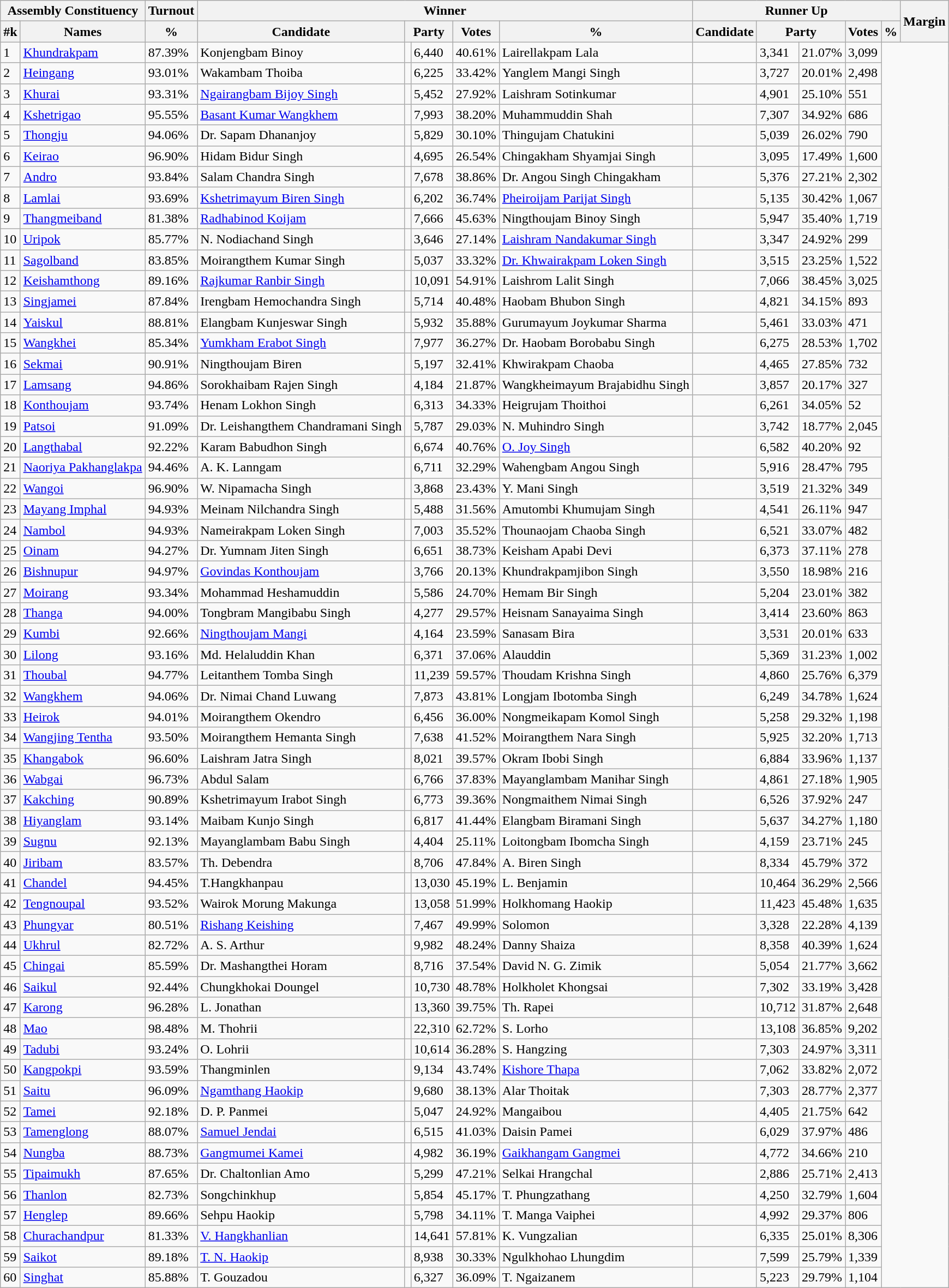<table class="wikitable sortable">
<tr>
<th colspan="2">Assembly Constituency</th>
<th>Turnout</th>
<th colspan="5">Winner</th>
<th colspan="5">Runner Up</th>
<th rowspan="2" data-sort-type=number>Margin</th>
</tr>
<tr>
<th>#k</th>
<th>Names</th>
<th>%</th>
<th>Candidate</th>
<th colspan="2">Party</th>
<th data-sort-type=number>Votes</th>
<th>%</th>
<th>Candidate</th>
<th colspan="2">Party</th>
<th data-sort-type=number>Votes</th>
<th>%</th>
</tr>
<tr>
<td>1</td>
<td><a href='#'>Khundrakpam</a></td>
<td>87.39%</td>
<td>Konjengbam Binoy</td>
<td></td>
<td>6,440</td>
<td>40.61%</td>
<td>Lairellakpam Lala</td>
<td></td>
<td>3,341</td>
<td>21.07%</td>
<td>3,099</td>
</tr>
<tr>
<td>2</td>
<td><a href='#'>Heingang</a></td>
<td>93.01%</td>
<td>Wakambam Thoiba</td>
<td></td>
<td>6,225</td>
<td>33.42%</td>
<td>Yanglem Mangi Singh</td>
<td></td>
<td>3,727</td>
<td>20.01%</td>
<td>2,498</td>
</tr>
<tr>
<td>3</td>
<td><a href='#'>Khurai</a></td>
<td>93.31%</td>
<td><a href='#'>Ngairangbam Bijoy Singh</a></td>
<td></td>
<td>5,452</td>
<td>27.92%</td>
<td>Laishram Sotinkumar</td>
<td></td>
<td>4,901</td>
<td>25.10%</td>
<td>551</td>
</tr>
<tr>
<td>4</td>
<td><a href='#'>Kshetrigao</a></td>
<td>95.55%</td>
<td><a href='#'>Basant Kumar Wangkhem</a></td>
<td></td>
<td>7,993</td>
<td>38.20%</td>
<td>Muhammuddin Shah</td>
<td></td>
<td>7,307</td>
<td>34.92%</td>
<td>686</td>
</tr>
<tr>
<td>5</td>
<td><a href='#'>Thongju</a></td>
<td>94.06%</td>
<td>Dr. Sapam Dhananjoy</td>
<td></td>
<td>5,829</td>
<td>30.10%</td>
<td>Thingujam Chatukini</td>
<td></td>
<td>5,039</td>
<td>26.02%</td>
<td>790</td>
</tr>
<tr>
<td>6</td>
<td><a href='#'>Keirao</a></td>
<td>96.90%</td>
<td>Hidam Bidur Singh</td>
<td></td>
<td>4,695</td>
<td>26.54%</td>
<td>Chingakham Shyamjai Singh</td>
<td></td>
<td>3,095</td>
<td>17.49%</td>
<td>1,600</td>
</tr>
<tr>
<td>7</td>
<td><a href='#'>Andro</a></td>
<td>93.84%</td>
<td>Salam Chandra Singh</td>
<td></td>
<td>7,678</td>
<td>38.86%</td>
<td>Dr. Angou Singh Chingakham</td>
<td></td>
<td>5,376</td>
<td>27.21%</td>
<td>2,302</td>
</tr>
<tr>
<td>8</td>
<td><a href='#'>Lamlai</a></td>
<td>93.69%</td>
<td><a href='#'>Kshetrimayum Biren Singh</a></td>
<td></td>
<td>6,202</td>
<td>36.74%</td>
<td><a href='#'>Pheiroijam Parijat Singh</a></td>
<td></td>
<td>5,135</td>
<td>30.42%</td>
<td>1,067</td>
</tr>
<tr>
<td>9</td>
<td><a href='#'>Thangmeiband</a></td>
<td>81.38%</td>
<td><a href='#'>Radhabinod Koijam</a></td>
<td></td>
<td>7,666</td>
<td>45.63%</td>
<td>Ningthoujam Binoy Singh</td>
<td></td>
<td>5,947</td>
<td>35.40%</td>
<td>1,719</td>
</tr>
<tr>
<td>10</td>
<td><a href='#'>Uripok</a></td>
<td>85.77%</td>
<td>N. Nodiachand Singh</td>
<td></td>
<td>3,646</td>
<td>27.14%</td>
<td><a href='#'>Laishram Nandakumar Singh</a></td>
<td></td>
<td>3,347</td>
<td>24.92%</td>
<td>299</td>
</tr>
<tr>
<td>11</td>
<td><a href='#'>Sagolband</a></td>
<td>83.85%</td>
<td>Moirangthem Kumar Singh</td>
<td></td>
<td>5,037</td>
<td>33.32%</td>
<td><a href='#'>Dr. Khwairakpam Loken Singh</a></td>
<td></td>
<td>3,515</td>
<td>23.25%</td>
<td>1,522</td>
</tr>
<tr>
<td>12</td>
<td><a href='#'>Keishamthong</a></td>
<td>89.16%</td>
<td><a href='#'>Rajkumar Ranbir Singh</a></td>
<td></td>
<td>10,091</td>
<td>54.91%</td>
<td>Laishrom Lalit Singh</td>
<td></td>
<td>7,066</td>
<td>38.45%</td>
<td>3,025</td>
</tr>
<tr>
<td>13</td>
<td><a href='#'>Singjamei</a></td>
<td>87.84%</td>
<td>Irengbam Hemochandra Singh</td>
<td></td>
<td>5,714</td>
<td>40.48%</td>
<td>Haobam Bhubon Singh</td>
<td></td>
<td>4,821</td>
<td>34.15%</td>
<td>893</td>
</tr>
<tr>
<td>14</td>
<td><a href='#'>Yaiskul</a></td>
<td>88.81%</td>
<td>Elangbam Kunjeswar Singh</td>
<td></td>
<td>5,932</td>
<td>35.88%</td>
<td>Gurumayum Joykumar Sharma</td>
<td></td>
<td>5,461</td>
<td>33.03%</td>
<td>471</td>
</tr>
<tr>
<td>15</td>
<td><a href='#'>Wangkhei</a></td>
<td>85.34%</td>
<td><a href='#'>Yumkham Erabot Singh</a></td>
<td></td>
<td>7,977</td>
<td>36.27%</td>
<td>Dr. Haobam Borobabu Singh</td>
<td></td>
<td>6,275</td>
<td>28.53%</td>
<td>1,702</td>
</tr>
<tr>
<td>16</td>
<td><a href='#'>Sekmai</a></td>
<td>90.91%</td>
<td>Ningthoujam Biren</td>
<td></td>
<td>5,197</td>
<td>32.41%</td>
<td>Khwirakpam Chaoba</td>
<td></td>
<td>4,465</td>
<td>27.85%</td>
<td>732</td>
</tr>
<tr>
<td>17</td>
<td><a href='#'>Lamsang</a></td>
<td>94.86%</td>
<td>Sorokhaibam Rajen Singh</td>
<td></td>
<td>4,184</td>
<td>21.87%</td>
<td>Wangkheimayum Brajabidhu Singh</td>
<td></td>
<td>3,857</td>
<td>20.17%</td>
<td>327</td>
</tr>
<tr>
<td>18</td>
<td><a href='#'>Konthoujam</a></td>
<td>93.74%</td>
<td>Henam Lokhon Singh</td>
<td></td>
<td>6,313</td>
<td>34.33%</td>
<td>Heigrujam Thoithoi</td>
<td></td>
<td>6,261</td>
<td>34.05%</td>
<td>52</td>
</tr>
<tr>
<td>19</td>
<td><a href='#'>Patsoi</a></td>
<td>91.09%</td>
<td>Dr. Leishangthem Chandramani Singh</td>
<td></td>
<td>5,787</td>
<td>29.03%</td>
<td>N. Muhindro Singh</td>
<td></td>
<td>3,742</td>
<td>18.77%</td>
<td>2,045</td>
</tr>
<tr>
<td>20</td>
<td><a href='#'>Langthabal</a></td>
<td>92.22%</td>
<td>Karam Babudhon Singh</td>
<td></td>
<td>6,674</td>
<td>40.76%</td>
<td><a href='#'>O. Joy Singh</a></td>
<td></td>
<td>6,582</td>
<td>40.20%</td>
<td>92</td>
</tr>
<tr>
<td>21</td>
<td><a href='#'>Naoriya Pakhanglakpa</a></td>
<td>94.46%</td>
<td>A. K. Lanngam</td>
<td></td>
<td>6,711</td>
<td>32.29%</td>
<td>Wahengbam Angou Singh</td>
<td></td>
<td>5,916</td>
<td>28.47%</td>
<td>795</td>
</tr>
<tr>
<td>22</td>
<td><a href='#'>Wangoi</a></td>
<td>96.90%</td>
<td>W. Nipamacha Singh</td>
<td></td>
<td>3,868</td>
<td>23.43%</td>
<td>Y. Mani Singh</td>
<td></td>
<td>3,519</td>
<td>21.32%</td>
<td>349</td>
</tr>
<tr>
<td>23</td>
<td><a href='#'>Mayang Imphal</a></td>
<td>94.93%</td>
<td>Meinam Nilchandra Singh</td>
<td></td>
<td>5,488</td>
<td>31.56%</td>
<td>Amutombi Khumujam Singh</td>
<td></td>
<td>4,541</td>
<td>26.11%</td>
<td>947</td>
</tr>
<tr>
<td>24</td>
<td><a href='#'>Nambol</a></td>
<td>94.93%</td>
<td>Nameirakpam Loken Singh</td>
<td></td>
<td>7,003</td>
<td>35.52%</td>
<td>Thounaojam Chaoba Singh</td>
<td></td>
<td>6,521</td>
<td>33.07%</td>
<td>482</td>
</tr>
<tr>
<td>25</td>
<td><a href='#'>Oinam</a></td>
<td>94.27%</td>
<td>Dr. Yumnam Jiten Singh</td>
<td></td>
<td>6,651</td>
<td>38.73%</td>
<td>Keisham Apabi Devi</td>
<td></td>
<td>6,373</td>
<td>37.11%</td>
<td>278</td>
</tr>
<tr>
<td>26</td>
<td><a href='#'>Bishnupur</a></td>
<td>94.97%</td>
<td><a href='#'>Govindas Konthoujam</a></td>
<td></td>
<td>3,766</td>
<td>20.13%</td>
<td>Khundrakpamjibon Singh</td>
<td></td>
<td>3,550</td>
<td>18.98%</td>
<td>216</td>
</tr>
<tr>
<td>27</td>
<td><a href='#'>Moirang</a></td>
<td>93.34%</td>
<td>Mohammad Heshamuddin</td>
<td></td>
<td>5,586</td>
<td>24.70%</td>
<td>Hemam Bir Singh</td>
<td></td>
<td>5,204</td>
<td>23.01%</td>
<td>382</td>
</tr>
<tr>
<td>28</td>
<td><a href='#'>Thanga</a></td>
<td>94.00%</td>
<td>Tongbram Mangibabu Singh</td>
<td></td>
<td>4,277</td>
<td>29.57%</td>
<td>Heisnam Sanayaima Singh</td>
<td></td>
<td>3,414</td>
<td>23.60%</td>
<td>863</td>
</tr>
<tr>
<td>29</td>
<td><a href='#'>Kumbi</a></td>
<td>92.66%</td>
<td><a href='#'>Ningthoujam Mangi</a></td>
<td></td>
<td>4,164</td>
<td>23.59%</td>
<td>Sanasam Bira</td>
<td></td>
<td>3,531</td>
<td>20.01%</td>
<td>633</td>
</tr>
<tr>
<td>30</td>
<td><a href='#'>Lilong</a></td>
<td>93.16%</td>
<td>Md. Helaluddin Khan</td>
<td></td>
<td>6,371</td>
<td>37.06%</td>
<td>Alauddin</td>
<td></td>
<td>5,369</td>
<td>31.23%</td>
<td>1,002</td>
</tr>
<tr>
<td>31</td>
<td><a href='#'>Thoubal</a></td>
<td>94.77%</td>
<td>Leitanthem Tomba Singh</td>
<td></td>
<td>11,239</td>
<td>59.57%</td>
<td>Thoudam Krishna Singh</td>
<td></td>
<td>4,860</td>
<td>25.76%</td>
<td>6,379</td>
</tr>
<tr>
<td>32</td>
<td><a href='#'>Wangkhem</a></td>
<td>94.06%</td>
<td>Dr. Nimai Chand Luwang</td>
<td></td>
<td>7,873</td>
<td>43.81%</td>
<td>Longjam Ibotomba Singh</td>
<td></td>
<td>6,249</td>
<td>34.78%</td>
<td>1,624</td>
</tr>
<tr>
<td>33</td>
<td><a href='#'>Heirok</a></td>
<td>94.01%</td>
<td>Moirangthem Okendro</td>
<td></td>
<td>6,456</td>
<td>36.00%</td>
<td>Nongmeikapam Komol Singh</td>
<td></td>
<td>5,258</td>
<td>29.32%</td>
<td>1,198</td>
</tr>
<tr>
<td>34</td>
<td><a href='#'>Wangjing Tentha</a></td>
<td>93.50%</td>
<td>Moirangthem Hemanta Singh</td>
<td></td>
<td>7,638</td>
<td>41.52%</td>
<td>Moirangthem Nara Singh</td>
<td></td>
<td>5,925</td>
<td>32.20%</td>
<td>1,713</td>
</tr>
<tr>
<td>35</td>
<td><a href='#'>Khangabok</a></td>
<td>96.60%</td>
<td>Laishram Jatra Singh</td>
<td></td>
<td>8,021</td>
<td>39.57%</td>
<td>Okram Ibobi Singh</td>
<td></td>
<td>6,884</td>
<td>33.96%</td>
<td>1,137</td>
</tr>
<tr>
<td>36</td>
<td><a href='#'>Wabgai</a></td>
<td>96.73%</td>
<td>Abdul Salam</td>
<td></td>
<td>6,766</td>
<td>37.83%</td>
<td>Mayanglambam Manihar Singh</td>
<td></td>
<td>4,861</td>
<td>27.18%</td>
<td>1,905</td>
</tr>
<tr>
<td>37</td>
<td><a href='#'>Kakching</a></td>
<td>90.89%</td>
<td>Kshetrimayum Irabot Singh</td>
<td></td>
<td>6,773</td>
<td>39.36%</td>
<td>Nongmaithem Nimai Singh</td>
<td></td>
<td>6,526</td>
<td>37.92%</td>
<td>247</td>
</tr>
<tr>
<td>38</td>
<td><a href='#'>Hiyanglam</a></td>
<td>93.14%</td>
<td>Maibam Kunjo Singh</td>
<td></td>
<td>6,817</td>
<td>41.44%</td>
<td>Elangbam Biramani Singh</td>
<td></td>
<td>5,637</td>
<td>34.27%</td>
<td>1,180</td>
</tr>
<tr>
<td>39</td>
<td><a href='#'>Sugnu</a></td>
<td>92.13%</td>
<td>Mayanglambam Babu Singh</td>
<td></td>
<td>4,404</td>
<td>25.11%</td>
<td>Loitongbam Ibomcha Singh</td>
<td></td>
<td>4,159</td>
<td>23.71%</td>
<td>245</td>
</tr>
<tr>
<td>40</td>
<td><a href='#'>Jiribam</a></td>
<td>83.57%</td>
<td>Th. Debendra</td>
<td></td>
<td>8,706</td>
<td>47.84%</td>
<td>A. Biren Singh</td>
<td></td>
<td>8,334</td>
<td>45.79%</td>
<td>372</td>
</tr>
<tr>
<td>41</td>
<td><a href='#'>Chandel</a></td>
<td>94.45%</td>
<td>T.Hangkhanpau</td>
<td></td>
<td>13,030</td>
<td>45.19%</td>
<td>L. Benjamin</td>
<td></td>
<td>10,464</td>
<td>36.29%</td>
<td>2,566</td>
</tr>
<tr>
<td>42</td>
<td><a href='#'>Tengnoupal</a></td>
<td>93.52%</td>
<td>Wairok Morung Makunga</td>
<td></td>
<td>13,058</td>
<td>51.99%</td>
<td>Holkhomang Haokip</td>
<td></td>
<td>11,423</td>
<td>45.48%</td>
<td>1,635</td>
</tr>
<tr>
<td>43</td>
<td><a href='#'>Phungyar</a></td>
<td>80.51%</td>
<td><a href='#'>Rishang Keishing</a></td>
<td></td>
<td>7,467</td>
<td>49.99%</td>
<td>Solomon</td>
<td></td>
<td>3,328</td>
<td>22.28%</td>
<td>4,139</td>
</tr>
<tr>
<td>44</td>
<td><a href='#'>Ukhrul</a></td>
<td>82.72%</td>
<td>A. S. Arthur</td>
<td></td>
<td>9,982</td>
<td>48.24%</td>
<td>Danny Shaiza</td>
<td></td>
<td>8,358</td>
<td>40.39%</td>
<td>1,624</td>
</tr>
<tr>
<td>45</td>
<td><a href='#'>Chingai</a></td>
<td>85.59%</td>
<td>Dr. Mashangthei Horam</td>
<td></td>
<td>8,716</td>
<td>37.54%</td>
<td>David N. G. Zimik</td>
<td></td>
<td>5,054</td>
<td>21.77%</td>
<td>3,662</td>
</tr>
<tr>
<td>46</td>
<td><a href='#'>Saikul</a></td>
<td>92.44%</td>
<td>Chungkhokai Doungel</td>
<td></td>
<td>10,730</td>
<td>48.78%</td>
<td>Holkholet Khongsai</td>
<td></td>
<td>7,302</td>
<td>33.19%</td>
<td>3,428</td>
</tr>
<tr>
<td>47</td>
<td><a href='#'>Karong</a></td>
<td>96.28%</td>
<td>L. Jonathan</td>
<td></td>
<td>13,360</td>
<td>39.75%</td>
<td>Th. Rapei</td>
<td></td>
<td>10,712</td>
<td>31.87%</td>
<td>2,648</td>
</tr>
<tr>
<td>48</td>
<td><a href='#'>Mao</a></td>
<td>98.48%</td>
<td>M. Thohrii</td>
<td></td>
<td>22,310</td>
<td>62.72%</td>
<td>S. Lorho</td>
<td></td>
<td>13,108</td>
<td>36.85%</td>
<td>9,202</td>
</tr>
<tr>
<td>49</td>
<td><a href='#'>Tadubi</a></td>
<td>93.24%</td>
<td>O. Lohrii</td>
<td></td>
<td>10,614</td>
<td>36.28%</td>
<td>S. Hangzing</td>
<td></td>
<td>7,303</td>
<td>24.97%</td>
<td>3,311</td>
</tr>
<tr>
<td>50</td>
<td><a href='#'>Kangpokpi</a></td>
<td>93.59%</td>
<td>Thangminlen</td>
<td></td>
<td>9,134</td>
<td>43.74%</td>
<td><a href='#'>Kishore Thapa</a></td>
<td></td>
<td>7,062</td>
<td>33.82%</td>
<td>2,072</td>
</tr>
<tr>
<td>51</td>
<td><a href='#'>Saitu</a></td>
<td>96.09%</td>
<td><a href='#'>Ngamthang Haokip</a></td>
<td></td>
<td>9,680</td>
<td>38.13%</td>
<td>Alar Thoitak</td>
<td></td>
<td>7,303</td>
<td>28.77%</td>
<td>2,377</td>
</tr>
<tr>
<td>52</td>
<td><a href='#'>Tamei</a></td>
<td>92.18%</td>
<td>D. P. Panmei</td>
<td></td>
<td>5,047</td>
<td>24.92%</td>
<td>Mangaibou</td>
<td></td>
<td>4,405</td>
<td>21.75%</td>
<td>642</td>
</tr>
<tr>
<td>53</td>
<td><a href='#'>Tamenglong</a></td>
<td>88.07%</td>
<td><a href='#'>Samuel Jendai</a></td>
<td></td>
<td>6,515</td>
<td>41.03%</td>
<td>Daisin Pamei</td>
<td></td>
<td>6,029</td>
<td>37.97%</td>
<td>486</td>
</tr>
<tr>
<td>54</td>
<td><a href='#'>Nungba</a></td>
<td>88.73%</td>
<td><a href='#'>Gangmumei Kamei</a></td>
<td></td>
<td>4,982</td>
<td>36.19%</td>
<td><a href='#'>Gaikhangam Gangmei</a></td>
<td></td>
<td>4,772</td>
<td>34.66%</td>
<td>210</td>
</tr>
<tr>
<td>55</td>
<td><a href='#'>Tipaimukh</a></td>
<td>87.65%</td>
<td>Dr. Chaltonlian Amo</td>
<td></td>
<td>5,299</td>
<td>47.21%</td>
<td>Selkai Hrangchal</td>
<td></td>
<td>2,886</td>
<td>25.71%</td>
<td>2,413</td>
</tr>
<tr>
<td>56</td>
<td><a href='#'>Thanlon</a></td>
<td>82.73%</td>
<td>Songchinkhup</td>
<td></td>
<td>5,854</td>
<td>45.17%</td>
<td>T. Phungzathang</td>
<td></td>
<td>4,250</td>
<td>32.79%</td>
<td>1,604</td>
</tr>
<tr>
<td>57</td>
<td><a href='#'>Henglep</a></td>
<td>89.66%</td>
<td>Sehpu Haokip</td>
<td></td>
<td>5,798</td>
<td>34.11%</td>
<td>T. Manga Vaiphei</td>
<td></td>
<td>4,992</td>
<td>29.37%</td>
<td>806</td>
</tr>
<tr>
<td>58</td>
<td><a href='#'>Churachandpur</a></td>
<td>81.33%</td>
<td><a href='#'>V. Hangkhanlian</a></td>
<td></td>
<td>14,641</td>
<td>57.81%</td>
<td>K. Vungzalian</td>
<td></td>
<td>6,335</td>
<td>25.01%</td>
<td>8,306</td>
</tr>
<tr>
<td>59</td>
<td><a href='#'>Saikot</a></td>
<td>89.18%</td>
<td><a href='#'>T. N. Haokip</a></td>
<td></td>
<td>8,938</td>
<td>30.33%</td>
<td>Ngulkhohao Lhungdim</td>
<td></td>
<td>7,599</td>
<td>25.79%</td>
<td>1,339</td>
</tr>
<tr>
<td>60</td>
<td><a href='#'>Singhat</a></td>
<td>85.88%</td>
<td>T. Gouzadou</td>
<td></td>
<td>6,327</td>
<td>36.09%</td>
<td>T. Ngaizanem</td>
<td></td>
<td>5,223</td>
<td>29.79%</td>
<td>1,104</td>
</tr>
</table>
